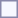<table style="border:1px solid #8888aa; background-color:#f7f8ff; padding:5px; font-size:95%; margin: 0px 12px 12px 0px;">
</table>
